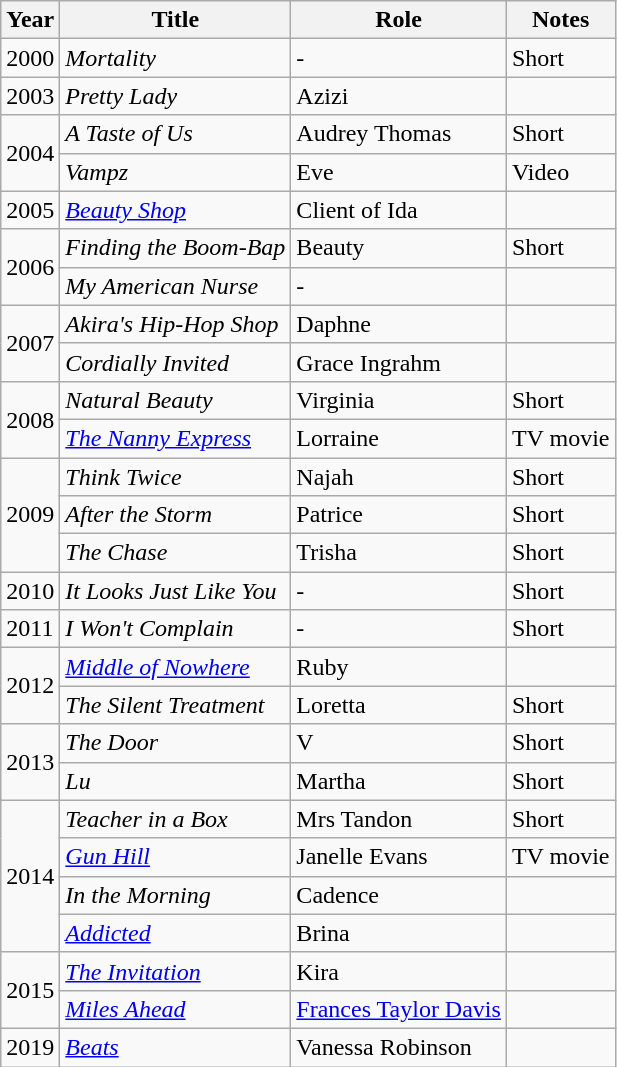<table class="wikitable sortable">
<tr>
<th>Year</th>
<th>Title</th>
<th>Role</th>
<th class="unsortable">Notes</th>
</tr>
<tr>
<td>2000</td>
<td><em>Mortality</em></td>
<td>-</td>
<td>Short</td>
</tr>
<tr>
<td>2003</td>
<td><em>Pretty Lady</em></td>
<td>Azizi</td>
<td></td>
</tr>
<tr>
<td rowspan=2>2004</td>
<td><em>A Taste of Us</em></td>
<td>Audrey Thomas</td>
<td>Short</td>
</tr>
<tr>
<td><em>Vampz</em></td>
<td>Eve</td>
<td>Video</td>
</tr>
<tr>
<td>2005</td>
<td><em><a href='#'>Beauty Shop</a></em></td>
<td>Client of Ida</td>
<td></td>
</tr>
<tr>
<td rowspan=2>2006</td>
<td><em>Finding the Boom-Bap</em></td>
<td>Beauty</td>
<td>Short</td>
</tr>
<tr>
<td><em>My American Nurse</em></td>
<td>-</td>
<td></td>
</tr>
<tr>
<td rowspan=2>2007</td>
<td><em>Akira's Hip-Hop Shop</em></td>
<td>Daphne</td>
<td></td>
</tr>
<tr>
<td><em>Cordially Invited</em></td>
<td>Grace Ingrahm</td>
<td></td>
</tr>
<tr>
<td rowspan=2>2008</td>
<td><em>Natural Beauty</em></td>
<td>Virginia</td>
<td>Short</td>
</tr>
<tr>
<td><em><a href='#'>The Nanny Express</a></em></td>
<td>Lorraine</td>
<td>TV movie</td>
</tr>
<tr>
<td rowspan=3>2009</td>
<td><em>Think Twice</em></td>
<td>Najah</td>
<td>Short</td>
</tr>
<tr>
<td><em>After the Storm</em></td>
<td>Patrice</td>
<td>Short</td>
</tr>
<tr>
<td><em>The Chase</em></td>
<td>Trisha</td>
<td>Short</td>
</tr>
<tr>
<td>2010</td>
<td><em>It Looks Just Like You</em></td>
<td>-</td>
<td>Short</td>
</tr>
<tr>
<td>2011</td>
<td><em>I Won't Complain</em></td>
<td>-</td>
<td>Short</td>
</tr>
<tr>
<td rowspan=2>2012</td>
<td><em><a href='#'>Middle of Nowhere</a></em></td>
<td>Ruby</td>
<td></td>
</tr>
<tr>
<td><em>The Silent Treatment</em></td>
<td>Loretta</td>
<td>Short</td>
</tr>
<tr>
<td rowspan=2>2013</td>
<td><em>The Door</em></td>
<td>V</td>
<td>Short</td>
</tr>
<tr>
<td><em>Lu</em></td>
<td>Martha</td>
<td>Short</td>
</tr>
<tr>
<td rowspan=4>2014</td>
<td><em>Teacher in a Box</em></td>
<td>Mrs Tandon</td>
<td>Short</td>
</tr>
<tr>
<td><em><a href='#'>Gun Hill</a></em></td>
<td>Janelle Evans</td>
<td>TV movie</td>
</tr>
<tr>
<td><em>In the Morning</em></td>
<td>Cadence</td>
<td></td>
</tr>
<tr>
<td><em><a href='#'>Addicted</a></em></td>
<td>Brina</td>
<td></td>
</tr>
<tr>
<td rowspan=2>2015</td>
<td><em><a href='#'>The Invitation</a></em></td>
<td>Kira</td>
<td></td>
</tr>
<tr>
<td><em><a href='#'>Miles Ahead</a></em></td>
<td><a href='#'>Frances Taylor Davis</a></td>
<td></td>
</tr>
<tr>
<td>2019</td>
<td><em><a href='#'>Beats</a></em></td>
<td>Vanessa Robinson</td>
<td></td>
</tr>
</table>
